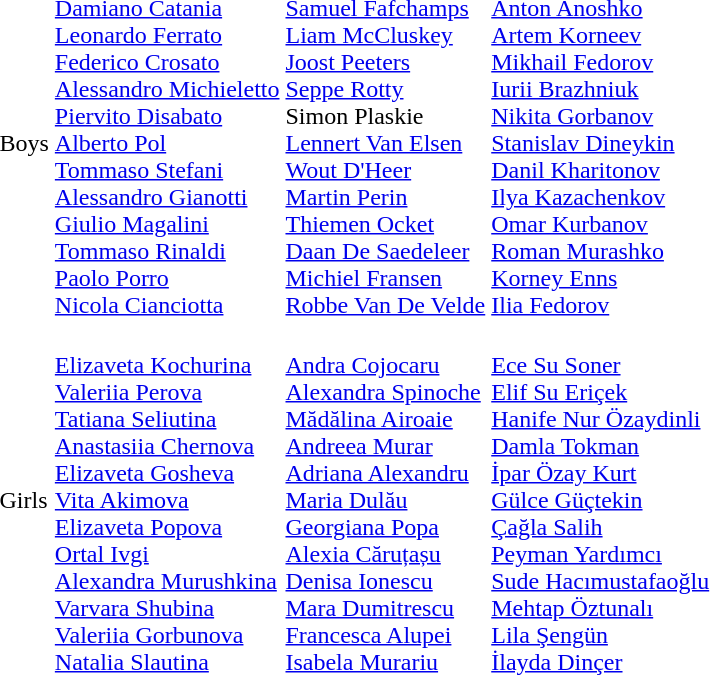<table>
<tr>
<td>Boys<br></td>
<td><br><a href='#'>Damiano Catania</a><br><a href='#'>Leonardo Ferrato</a><br><a href='#'>Federico Crosato</a><br><a href='#'>Alessandro Michieletto</a><br><a href='#'>Piervito Disabato</a><br><a href='#'>Alberto Pol</a><br><a href='#'>Tommaso Stefani</a><br><a href='#'>Alessandro Gianotti</a><br><a href='#'>Giulio Magalini</a><br><a href='#'>Tommaso Rinaldi</a><br><a href='#'>Paolo Porro</a><br><a href='#'>Nicola Cianciotta</a></td>
<td><br><a href='#'>Samuel Fafchamps</a><br><a href='#'>Liam McCluskey</a><br><a href='#'>Joost Peeters</a><br><a href='#'>Seppe Rotty</a><br>Simon Plaskie<br><a href='#'>Lennert Van Elsen</a><br><a href='#'>Wout D'Heer</a><br><a href='#'>Martin Perin</a><br><a href='#'>Thiemen Ocket</a><br><a href='#'>Daan De Saedeleer</a><br><a href='#'>Michiel Fransen</a><br><a href='#'>Robbe Van De Velde</a></td>
<td><br><a href='#'>Anton Anoshko</a><br><a href='#'>Artem Korneev</a><br><a href='#'>Mikhail Fedorov</a><br><a href='#'>Iurii Brazhniuk</a><br><a href='#'>Nikita Gorbanov</a><br><a href='#'>Stanislav Dineykin</a><br><a href='#'>Danil Kharitonov</a><br><a href='#'>Ilya Kazachenkov</a><br><a href='#'>Omar Kurbanov</a><br><a href='#'>Roman Murashko</a><br><a href='#'>Korney Enns</a><br><a href='#'>Ilia Fedorov</a></td>
</tr>
<tr>
<td>Girls<br></td>
<td><br><a href='#'>Elizaveta Kochurina</a><br><a href='#'>Valeriia Perova</a><br><a href='#'>Tatiana Seliutina</a><br><a href='#'>Anastasiia Chernova</a><br><a href='#'>Elizaveta Gosheva</a><br><a href='#'>Vita Akimova</a><br><a href='#'>Elizaveta Popova</a><br><a href='#'>Ortal Ivgi</a><br><a href='#'>Alexandra Murushkina</a><br><a href='#'>Varvara Shubina</a><br><a href='#'>Valeriia Gorbunova</a><br><a href='#'>Natalia Slautina</a></td>
<td><br><a href='#'>Andra Cojocaru</a><br><a href='#'>Alexandra Spinoche</a><br><a href='#'>Mădălina Airoaie</a><br><a href='#'>Andreea Murar</a><br><a href='#'>Adriana Alexandru</a><br><a href='#'>Maria Dulău</a><br><a href='#'>Georgiana Popa</a><br><a href='#'>Alexia Căruțașu</a><br><a href='#'>Denisa Ionescu</a><br><a href='#'>Mara Dumitrescu</a><br><a href='#'>Francesca Alupei</a><br><a href='#'>Isabela Murariu</a></td>
<td><br><a href='#'>Ece Su Soner</a><br><a href='#'>Elif Su Eriçek</a><br><a href='#'>Hanife Nur Özaydinli</a><br><a href='#'>Damla Tokman</a><br><a href='#'>İpar Özay Kurt</a><br><a href='#'>Gülce Güçtekin</a><br><a href='#'>Çağla Salih</a><br><a href='#'>Peyman Yardımcı</a><br><a href='#'>Sude Hacımustafaoğlu</a><br><a href='#'>Mehtap Öztunalı</a><br><a href='#'>Lila Şengün</a><br><a href='#'>İlayda Dinçer</a></td>
</tr>
</table>
